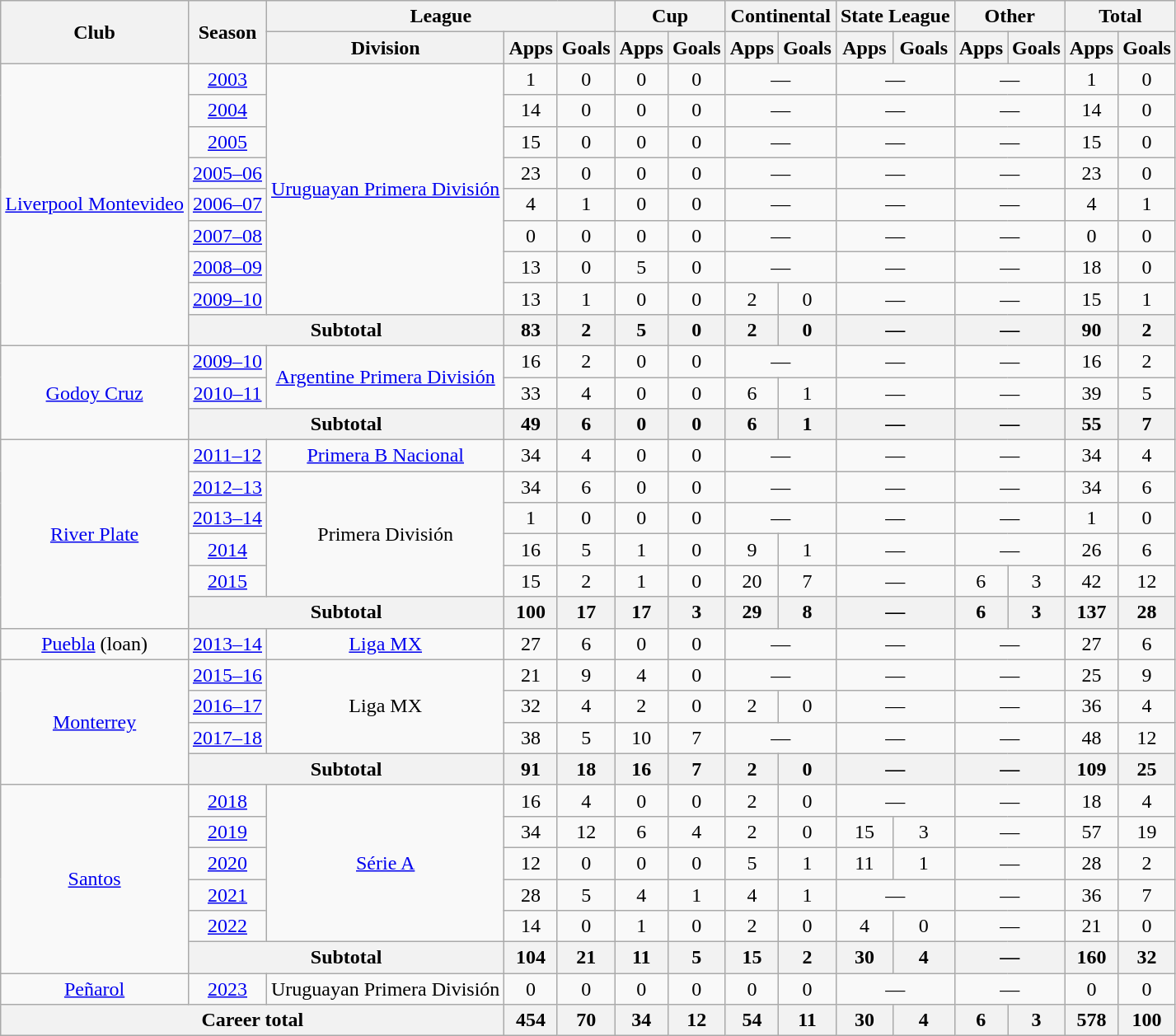<table class="wikitable" style="text-align: center;">
<tr>
<th rowspan="2">Club</th>
<th rowspan="2">Season</th>
<th colspan="3">League</th>
<th colspan="2">Cup</th>
<th colspan="2">Continental</th>
<th colspan="2">State League</th>
<th colspan="2">Other</th>
<th colspan="2">Total</th>
</tr>
<tr>
<th>Division</th>
<th>Apps</th>
<th>Goals</th>
<th>Apps</th>
<th>Goals</th>
<th>Apps</th>
<th>Goals</th>
<th>Apps</th>
<th>Goals</th>
<th>Apps</th>
<th>Goals</th>
<th>Apps</th>
<th>Goals</th>
</tr>
<tr>
<td rowspan="9" valign="center"><a href='#'>Liverpool Montevideo</a></td>
<td><a href='#'>2003</a></td>
<td rowspan="8"><a href='#'>Uruguayan Primera División</a></td>
<td>1</td>
<td>0</td>
<td>0</td>
<td>0</td>
<td colspan="2">—</td>
<td colspan="2">—</td>
<td colspan="2">—</td>
<td>1</td>
<td>0</td>
</tr>
<tr>
<td><a href='#'>2004</a></td>
<td>14</td>
<td>0</td>
<td>0</td>
<td>0</td>
<td colspan="2">—</td>
<td colspan="2">—</td>
<td colspan="2">—</td>
<td>14</td>
<td>0</td>
</tr>
<tr>
<td><a href='#'>2005</a></td>
<td>15</td>
<td>0</td>
<td>0</td>
<td>0</td>
<td colspan="2">—</td>
<td colspan="2">—</td>
<td colspan="2">—</td>
<td>15</td>
<td>0</td>
</tr>
<tr>
<td><a href='#'>2005–06</a></td>
<td>23</td>
<td>0</td>
<td>0</td>
<td>0</td>
<td colspan="2">—</td>
<td colspan="2">—</td>
<td colspan="2">—</td>
<td>23</td>
<td>0</td>
</tr>
<tr>
<td><a href='#'>2006–07</a></td>
<td>4</td>
<td>1</td>
<td>0</td>
<td>0</td>
<td colspan="2">—</td>
<td colspan="2">—</td>
<td colspan="2">—</td>
<td>4</td>
<td>1</td>
</tr>
<tr>
<td><a href='#'>2007–08</a></td>
<td>0</td>
<td>0</td>
<td>0</td>
<td>0</td>
<td colspan="2">—</td>
<td colspan="2">—</td>
<td colspan="2">—</td>
<td>0</td>
<td>0</td>
</tr>
<tr>
<td><a href='#'>2008–09</a></td>
<td>13</td>
<td>0</td>
<td>5</td>
<td>0</td>
<td colspan="2">—</td>
<td colspan="2">—</td>
<td colspan="2">—</td>
<td>18</td>
<td>0</td>
</tr>
<tr>
<td><a href='#'>2009–10</a></td>
<td>13</td>
<td>1</td>
<td>0</td>
<td>0</td>
<td>2</td>
<td>0</td>
<td colspan="2">—</td>
<td colspan="2">—</td>
<td>15</td>
<td>1</td>
</tr>
<tr>
<th colspan="2">Subtotal</th>
<th>83</th>
<th>2</th>
<th>5</th>
<th>0</th>
<th>2</th>
<th>0</th>
<th colspan="2">—</th>
<th colspan="2">—</th>
<th>90</th>
<th>2</th>
</tr>
<tr>
<td rowspan="3" valign="center"><a href='#'>Godoy Cruz</a></td>
<td><a href='#'>2009–10</a></td>
<td rowspan="2"><a href='#'>Argentine Primera División</a></td>
<td>16</td>
<td>2</td>
<td>0</td>
<td>0</td>
<td colspan="2">—</td>
<td colspan="2">—</td>
<td colspan="2">—</td>
<td>16</td>
<td>2</td>
</tr>
<tr>
<td><a href='#'>2010–11</a></td>
<td>33</td>
<td>4</td>
<td>0</td>
<td>0</td>
<td>6</td>
<td>1</td>
<td colspan="2">—</td>
<td colspan="2">—</td>
<td>39</td>
<td>5</td>
</tr>
<tr>
<th colspan="2">Subtotal</th>
<th>49</th>
<th>6</th>
<th>0</th>
<th>0</th>
<th>6</th>
<th>1</th>
<th colspan="2">—</th>
<th colspan="2">—</th>
<th>55</th>
<th>7</th>
</tr>
<tr>
<td rowspan="6" valign="center"><a href='#'>River Plate</a></td>
<td><a href='#'>2011–12</a></td>
<td><a href='#'>Primera B Nacional</a></td>
<td>34</td>
<td>4</td>
<td>0</td>
<td>0</td>
<td colspan="2">—</td>
<td colspan="2">—</td>
<td colspan="2">—</td>
<td>34</td>
<td>4</td>
</tr>
<tr>
<td><a href='#'>2012–13</a></td>
<td rowspan="4">Primera División</td>
<td>34</td>
<td>6</td>
<td>0</td>
<td>0</td>
<td colspan="2">—</td>
<td colspan="2">—</td>
<td colspan="2">—</td>
<td>34</td>
<td>6</td>
</tr>
<tr>
<td><a href='#'>2013–14</a></td>
<td>1</td>
<td>0</td>
<td>0</td>
<td>0</td>
<td colspan="2">—</td>
<td colspan="2">—</td>
<td colspan="2">—</td>
<td>1</td>
<td>0</td>
</tr>
<tr>
<td><a href='#'>2014</a></td>
<td>16</td>
<td>5</td>
<td>1</td>
<td>0</td>
<td>9</td>
<td>1</td>
<td colspan="2">—</td>
<td colspan="2">—</td>
<td>26</td>
<td>6</td>
</tr>
<tr>
<td><a href='#'>2015</a></td>
<td>15</td>
<td>2</td>
<td>1</td>
<td>0</td>
<td>20</td>
<td>7</td>
<td colspan="2">—</td>
<td>6</td>
<td>3</td>
<td>42</td>
<td>12</td>
</tr>
<tr>
<th colspan="2">Subtotal</th>
<th>100</th>
<th>17</th>
<th>17</th>
<th>3</th>
<th>29</th>
<th>8</th>
<th colspan="2">—</th>
<th>6</th>
<th>3</th>
<th>137</th>
<th>28</th>
</tr>
<tr>
<td valign="center"><a href='#'>Puebla</a> (loan)</td>
<td><a href='#'>2013–14</a></td>
<td><a href='#'>Liga MX</a></td>
<td>27</td>
<td>6</td>
<td>0</td>
<td>0</td>
<td colspan="2">—</td>
<td colspan="2">—</td>
<td colspan="2">—</td>
<td>27</td>
<td>6</td>
</tr>
<tr>
<td rowspan="4" valign="center"><a href='#'>Monterrey</a></td>
<td><a href='#'>2015–16</a></td>
<td rowspan="3">Liga MX</td>
<td>21</td>
<td>9</td>
<td>4</td>
<td>0</td>
<td colspan="2">—</td>
<td colspan="2">—</td>
<td colspan="2">—</td>
<td>25</td>
<td>9</td>
</tr>
<tr>
<td><a href='#'>2016–17</a></td>
<td>32</td>
<td>4</td>
<td>2</td>
<td>0</td>
<td>2</td>
<td>0</td>
<td colspan="2">—</td>
<td colspan="2">—</td>
<td>36</td>
<td>4</td>
</tr>
<tr>
<td><a href='#'>2017–18</a></td>
<td>38</td>
<td>5</td>
<td>10</td>
<td>7</td>
<td colspan="2">—</td>
<td colspan="2">—</td>
<td colspan="2">—</td>
<td>48</td>
<td>12</td>
</tr>
<tr>
<th colspan="2">Subtotal</th>
<th>91</th>
<th>18</th>
<th>16</th>
<th>7</th>
<th>2</th>
<th>0</th>
<th colspan="2">—</th>
<th colspan="2">—</th>
<th>109</th>
<th>25</th>
</tr>
<tr>
<td rowspan="6" valign="center"><a href='#'>Santos</a></td>
<td><a href='#'>2018</a></td>
<td rowspan="5"><a href='#'>Série A</a></td>
<td>16</td>
<td>4</td>
<td>0</td>
<td>0</td>
<td>2</td>
<td>0</td>
<td colspan="2">—</td>
<td colspan="2">—</td>
<td>18</td>
<td>4</td>
</tr>
<tr>
<td><a href='#'>2019</a></td>
<td>34</td>
<td>12</td>
<td>6</td>
<td>4</td>
<td>2</td>
<td>0</td>
<td>15</td>
<td>3</td>
<td colspan="2">—</td>
<td>57</td>
<td>19</td>
</tr>
<tr>
<td><a href='#'>2020</a></td>
<td>12</td>
<td>0</td>
<td>0</td>
<td>0</td>
<td>5</td>
<td>1</td>
<td>11</td>
<td>1</td>
<td colspan="2">—</td>
<td>28</td>
<td>2</td>
</tr>
<tr>
<td><a href='#'>2021</a></td>
<td>28</td>
<td>5</td>
<td>4</td>
<td>1</td>
<td>4</td>
<td>1</td>
<td colspan="2">—</td>
<td colspan="2">—</td>
<td>36</td>
<td>7</td>
</tr>
<tr>
<td><a href='#'>2022</a></td>
<td>14</td>
<td>0</td>
<td>1</td>
<td>0</td>
<td>2</td>
<td>0</td>
<td>4</td>
<td>0</td>
<td colspan="2">—</td>
<td>21</td>
<td>0</td>
</tr>
<tr>
<th colspan="2">Subtotal</th>
<th>104</th>
<th>21</th>
<th>11</th>
<th>5</th>
<th>15</th>
<th>2</th>
<th>30</th>
<th>4</th>
<th colspan="2">—</th>
<th>160</th>
<th>32</th>
</tr>
<tr>
<td valign="center"><a href='#'>Peñarol</a></td>
<td><a href='#'>2023</a></td>
<td>Uruguayan Primera División</td>
<td>0</td>
<td>0</td>
<td>0</td>
<td>0</td>
<td>0</td>
<td>0</td>
<td colspan="2">—</td>
<td colspan="2">—</td>
<td>0</td>
<td>0</td>
</tr>
<tr>
<th colspan="3"><strong>Career total</strong></th>
<th>454</th>
<th>70</th>
<th>34</th>
<th>12</th>
<th>54</th>
<th>11</th>
<th>30</th>
<th>4</th>
<th>6</th>
<th>3</th>
<th>578</th>
<th>100</th>
</tr>
</table>
